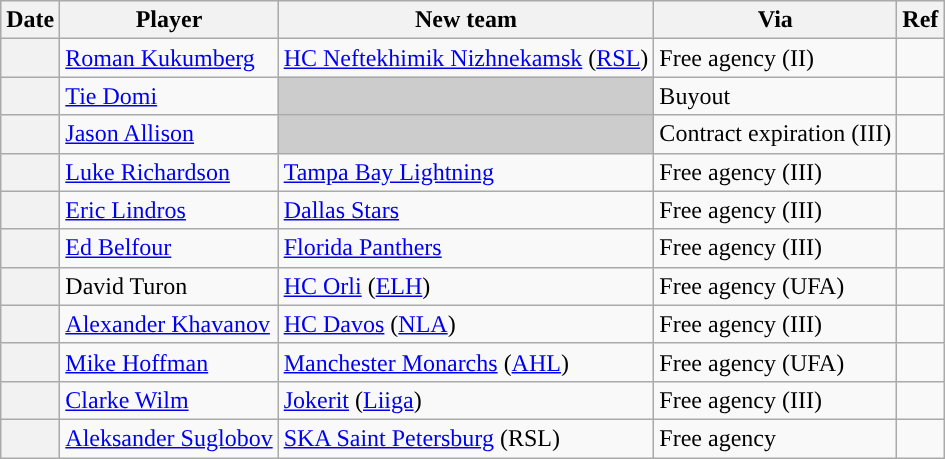<table class="wikitable plainrowheaders">
<tr style="background:#ddd; text-align:center;">
<th>Date</th>
<th>Player</th>
<th>New team</th>
<th>Via</th>
<th>Ref</th>
</tr>
<tr>
<th scope="row"></th>
<td><a href='#'>Roman Kukumberg</a></td>
<td><a href='#'>HC Neftekhimik Nizhnekamsk</a> (<a href='#'>RSL</a>)</td>
<td>Free agency (II)</td>
<td></td>
</tr>
<tr>
<th scope="row"></th>
<td><a href='#'>Tie Domi</a></td>
<td style="background:#ccc"></td>
<td>Buyout</td>
<td></td>
</tr>
<tr>
<th scope="row"></th>
<td><a href='#'>Jason Allison</a></td>
<td style="background:#ccc"></td>
<td>Contract expiration (III)</td>
<td></td>
</tr>
<tr>
<th scope="row"></th>
<td><a href='#'>Luke Richardson</a></td>
<td><a href='#'>Tampa Bay Lightning</a></td>
<td>Free agency (III)</td>
<td></td>
</tr>
<tr>
<th scope="row"></th>
<td><a href='#'>Eric Lindros</a></td>
<td><a href='#'>Dallas Stars</a></td>
<td>Free agency (III)</td>
<td></td>
</tr>
<tr>
<th scope="row"></th>
<td><a href='#'>Ed Belfour</a></td>
<td><a href='#'>Florida Panthers</a></td>
<td>Free agency (III)</td>
<td></td>
</tr>
<tr>
<th scope="row"></th>
<td>David Turon</td>
<td><a href='#'>HC Orli</a> (<a href='#'>ELH</a>)</td>
<td>Free agency (UFA)</td>
<td></td>
</tr>
<tr>
<th scope="row"></th>
<td><a href='#'>Alexander Khavanov</a></td>
<td><a href='#'>HC Davos</a> (<a href='#'>NLA</a>)</td>
<td>Free agency (III)</td>
<td></td>
</tr>
<tr>
<th scope="row"></th>
<td><a href='#'>Mike Hoffman</a></td>
<td><a href='#'>Manchester Monarchs</a> (<a href='#'>AHL</a>)</td>
<td>Free agency (UFA)</td>
<td></td>
</tr>
<tr>
<th scope="row"></th>
<td><a href='#'>Clarke Wilm</a></td>
<td><a href='#'>Jokerit</a> (<a href='#'>Liiga</a>)</td>
<td>Free agency (III)</td>
<td></td>
</tr>
<tr>
<th scope="row"></th>
<td><a href='#'>Aleksander Suglobov</a></td>
<td><a href='#'>SKA Saint Petersburg</a> (RSL)</td>
<td>Free agency</td>
<td></td>
</tr>
</table>
